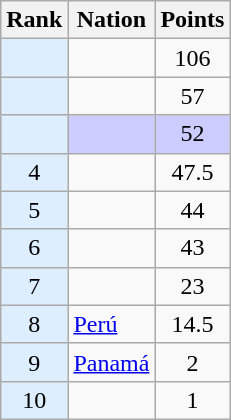<table class="wikitable sortable" style="text-align:center">
<tr>
<th>Rank</th>
<th>Nation</th>
<th>Points</th>
</tr>
<tr>
<td bgcolor = DDEEFF></td>
<td align=left></td>
<td>106</td>
</tr>
<tr>
<td bgcolor = DDEEFF></td>
<td align=left></td>
<td>57</td>
</tr>
<tr style="background-color:#ccccff">
<td bgcolor = DDEEFF></td>
<td align=left></td>
<td>52</td>
</tr>
<tr>
<td bgcolor = DDEEFF>4</td>
<td align=left></td>
<td>47.5</td>
</tr>
<tr>
<td bgcolor = DDEEFF>5</td>
<td align=left></td>
<td>44</td>
</tr>
<tr>
<td bgcolor = DDEEFF>6</td>
<td align=left></td>
<td>43</td>
</tr>
<tr>
<td bgcolor = DDEEFF>7</td>
<td align=left></td>
<td>23</td>
</tr>
<tr>
<td bgcolor = DDEEFF>8</td>
<td align=left> <a href='#'>Perú</a></td>
<td>14.5</td>
</tr>
<tr>
<td bgcolor = DDEEFF>9</td>
<td align=left> <a href='#'>Panamá</a></td>
<td>2</td>
</tr>
<tr>
<td bgcolor = DDEEFF>10</td>
<td align=left></td>
<td>1</td>
</tr>
</table>
